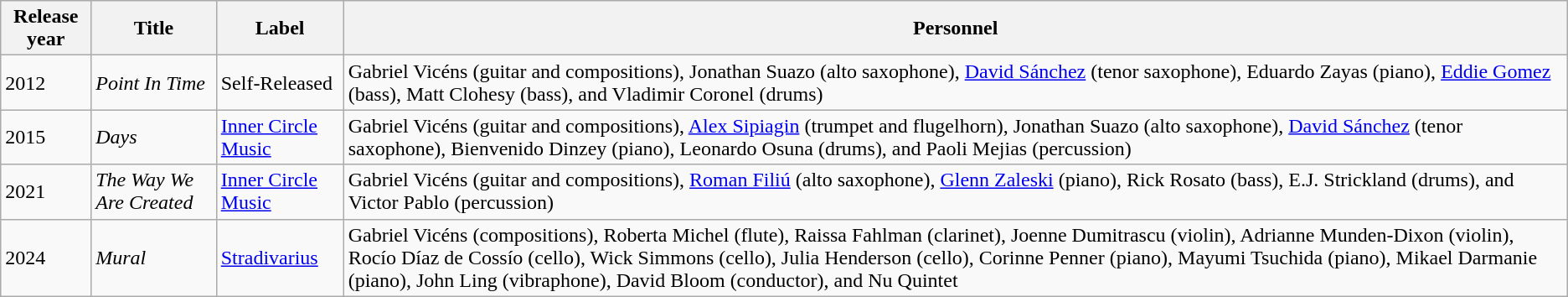<table class="wikitable sortable">
<tr>
<th>Release year</th>
<th>Title</th>
<th>Label</th>
<th>Personnel</th>
</tr>
<tr>
<td>2012</td>
<td><em>Point In Time</em></td>
<td>Self-Released</td>
<td>Gabriel Vicéns (guitar and compositions), Jonathan Suazo (alto saxophone), <a href='#'>David Sánchez</a> (tenor saxophone), Eduardo Zayas (piano), <a href='#'>Eddie Gomez</a> (bass), Matt Clohesy (bass), and Vladimir Coronel (drums)</td>
</tr>
<tr>
<td>2015</td>
<td><em>Days</em></td>
<td><a href='#'>Inner Circle Music</a></td>
<td>Gabriel Vicéns (guitar and compositions), <a href='#'>Alex Sipiagin</a> (trumpet and flugelhorn), Jonathan Suazo (alto saxophone), <a href='#'>David Sánchez</a> (tenor saxophone), Bienvenido Dinzey (piano), Leonardo Osuna (drums), and Paoli Mejias (percussion)</td>
</tr>
<tr>
<td>2021</td>
<td><em>The Way We Are Created</em></td>
<td><a href='#'>Inner Circle Music</a></td>
<td>Gabriel Vicéns (guitar and compositions), <a href='#'>Roman Filiú</a> (alto saxophone), <a href='#'>Glenn Zaleski</a> (piano), Rick Rosato (bass), E.J. Strickland (drums), and Victor Pablo (percussion)</td>
</tr>
<tr>
<td>2024</td>
<td><em>Mural</em></td>
<td><a href='#'>Stradivarius</a></td>
<td>Gabriel Vicéns (compositions), Roberta Michel (flute), Raissa Fahlman (clarinet), Joenne Dumitrascu (violin), Adrianne Munden-Dixon (violin), Rocío Díaz de Cossío (cello), Wick Simmons (cello), Julia Henderson (cello), Corinne Penner (piano), Mayumi Tsuchida (piano), Mikael Darmanie (piano), John Ling (vibraphone), David Bloom (conductor), and Nu Quintet</td>
</tr>
</table>
